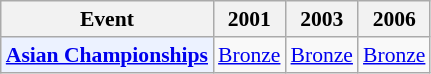<table class="wikitable" style="font-size: 90%; text-align:center">
<tr>
<th>Event</th>
<th>2001</th>
<th>2003</th>
<th>2006</th>
</tr>
<tr>
<td bgcolor="#ECF2FF"; align="left"><strong><a href='#'>Asian Championships</a></strong></td>
<td> <a href='#'>Bronze</a></td>
<td> <a href='#'>Bronze</a></td>
<td> <a href='#'>Bronze</a></td>
</tr>
</table>
